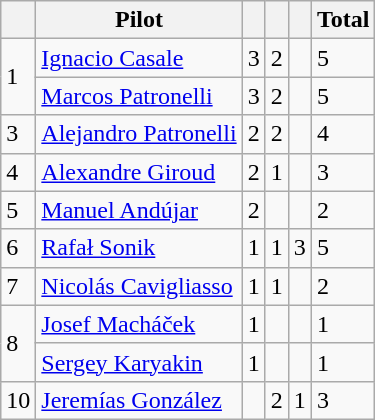<table class="wikitable sortable">
<tr>
<th></th>
<th>Pilot</th>
<th></th>
<th></th>
<th></th>
<th>Total</th>
</tr>
<tr>
<td rowspan=2>1</td>
<td>	<a href='#'>Ignacio Casale</a></td>
<td>3</td>
<td>2</td>
<td></td>
<td>5</td>
</tr>
<tr>
<td>	<a href='#'>Marcos Patronelli</a></td>
<td>3</td>
<td>2</td>
<td></td>
<td>5</td>
</tr>
<tr>
<td>3</td>
<td>	<a href='#'>Alejandro Patronelli</a></td>
<td>2</td>
<td>2</td>
<td></td>
<td>4</td>
</tr>
<tr>
<td>4</td>
<td>	<a href='#'>Alexandre Giroud</a></td>
<td>2</td>
<td>1</td>
<td></td>
<td>3</td>
</tr>
<tr>
<td>5</td>
<td>	<a href='#'>Manuel Andújar</a></td>
<td>2</td>
<td></td>
<td></td>
<td>2</td>
</tr>
<tr>
<td>6</td>
<td>	<a href='#'>Rafał Sonik</a></td>
<td>1</td>
<td>1</td>
<td>3</td>
<td>5</td>
</tr>
<tr>
<td>7</td>
<td>	<a href='#'>Nicolás Cavigliasso</a></td>
<td>1</td>
<td>1</td>
<td></td>
<td>2</td>
</tr>
<tr>
<td rowspan="2">8</td>
<td>	<a href='#'>Josef Macháček</a></td>
<td>1</td>
<td></td>
<td></td>
<td>1</td>
</tr>
<tr>
<td>	<a href='#'>Sergey Karyakin</a></td>
<td>1</td>
<td></td>
<td></td>
<td>1</td>
</tr>
<tr>
<td>10</td>
<td> <a href='#'>Jeremías González</a></td>
<td></td>
<td>2</td>
<td>1</td>
<td>3</td>
</tr>
</table>
